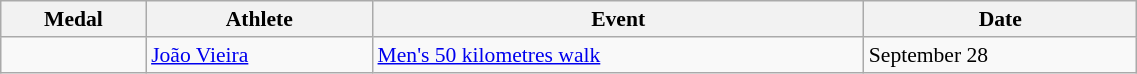<table class="wikitable" style="font-size:90%" width=60%>
<tr>
<th>Medal</th>
<th>Athlete</th>
<th>Event</th>
<th>Date</th>
</tr>
<tr>
<td></td>
<td><a href='#'>João Vieira</a></td>
<td><a href='#'>Men's 50 kilometres walk</a></td>
<td>September 28</td>
</tr>
</table>
